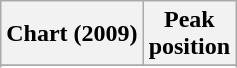<table class="wikitable sortable plainrowheaders" style="text-align:center">
<tr>
<th scope="col">Chart (2009)</th>
<th scope="col">Peak<br>position</th>
</tr>
<tr>
</tr>
<tr>
</tr>
<tr>
</tr>
<tr>
</tr>
<tr>
</tr>
</table>
